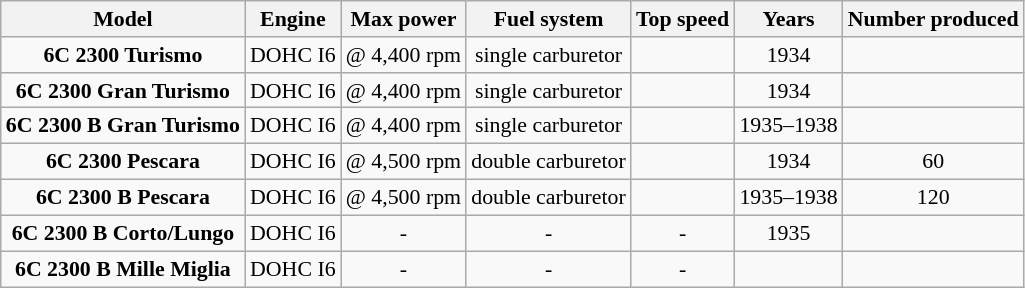<table class="wikitable" style="text-align:center; font-size:91%;">
<tr>
<th>Model</th>
<th>Engine</th>
<th>Max power</th>
<th>Fuel system</th>
<th>Top speed</th>
<th>Years</th>
<th>Number produced</th>
</tr>
<tr>
<td><strong>6C 2300 Turismo</strong></td>
<td> DOHC I6</td>
<td> @ 4,400 rpm</td>
<td>single carburetor</td>
<td></td>
<td>1934</td>
<td></td>
</tr>
<tr>
<td><strong>6C 2300 Gran Turismo</strong></td>
<td> DOHC I6</td>
<td> @ 4,400 rpm</td>
<td>single carburetor</td>
<td></td>
<td>1934</td>
<td></td>
</tr>
<tr>
<td><strong>6C 2300 B Gran Turismo</strong></td>
<td> DOHC I6</td>
<td> @ 4,400 rpm</td>
<td>single carburetor</td>
<td></td>
<td>1935–1938</td>
<td></td>
</tr>
<tr>
<td><strong>6C 2300 Pescara</strong></td>
<td> DOHC I6</td>
<td> @ 4,500 rpm</td>
<td>double carburetor</td>
<td></td>
<td>1934</td>
<td>60</td>
</tr>
<tr>
<td><strong>6C 2300 B Pescara</strong></td>
<td> DOHC I6</td>
<td> @ 4,500 rpm</td>
<td>double carburetor</td>
<td></td>
<td>1935–1938</td>
<td>120</td>
</tr>
<tr>
<td><strong>6C 2300 B Corto/Lungo</strong></td>
<td> DOHC I6</td>
<td>-</td>
<td>-</td>
<td>-</td>
<td>1935</td>
<td></td>
</tr>
<tr>
<td><strong>6C 2300 B Mille Miglia</strong></td>
<td> DOHC I6</td>
<td>-</td>
<td ->-</td>
<td>-</td>
<td></td>
</tr>
</table>
